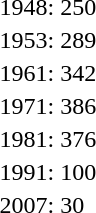<table>
<tr>
<td>1948: 250</td>
</tr>
<tr>
<td>1953: 289</td>
</tr>
<tr>
<td>1961: 342</td>
</tr>
<tr>
<td>1971: 386</td>
</tr>
<tr>
<td>1981: 376</td>
</tr>
<tr>
<td>1991: 100</td>
</tr>
<tr>
<td>2007: 30</td>
</tr>
</table>
